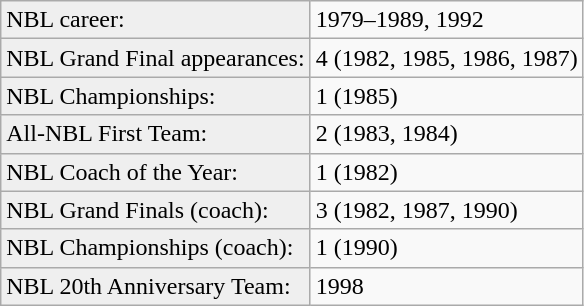<table class="wikitable">
<tr align=left>
<td style="background:#efefef;">NBL career:</td>
<td>1979–1989, 1992</td>
</tr>
<tr align=left>
<td style="background:#efefef;">NBL Grand Final appearances:</td>
<td>4 (1982, 1985, 1986, 1987)</td>
</tr>
<tr align=left>
<td style="background:#efefef;">NBL Championships:</td>
<td>1 (1985)</td>
</tr>
<tr align=left>
<td style="background:#efefef;">All-NBL First Team:</td>
<td>2 (1983, 1984)</td>
</tr>
<tr align=left>
<td style="background:#efefef;">NBL Coach of the Year:</td>
<td>1 (1982)</td>
</tr>
<tr align=left>
<td style="background:#efefef;">NBL Grand Finals (coach):</td>
<td>3 (1982, 1987, 1990)</td>
</tr>
<tr align=left>
<td style="background:#efefef;">NBL Championships (coach):</td>
<td>1 (1990)</td>
</tr>
<tr align=left>
<td style="background:#efefef;">NBL 20th Anniversary Team:</td>
<td>1998</td>
</tr>
</table>
